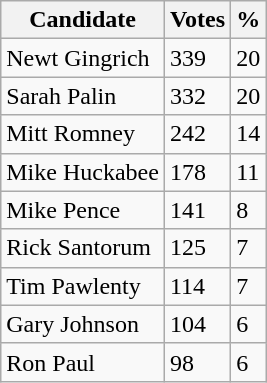<table class="wikitable sortable">
<tr>
<th>Candidate</th>
<th>Votes</th>
<th>%</th>
</tr>
<tr>
<td>Newt Gingrich</td>
<td>339</td>
<td>20</td>
</tr>
<tr>
<td>Sarah Palin</td>
<td>332</td>
<td>20</td>
</tr>
<tr>
<td>Mitt Romney</td>
<td>242</td>
<td>14</td>
</tr>
<tr>
<td>Mike Huckabee</td>
<td>178</td>
<td>11</td>
</tr>
<tr>
<td>Mike Pence</td>
<td>141</td>
<td>8</td>
</tr>
<tr>
<td>Rick Santorum</td>
<td>125</td>
<td>7</td>
</tr>
<tr>
<td>Tim Pawlenty</td>
<td>114</td>
<td>7</td>
</tr>
<tr>
<td>Gary Johnson</td>
<td>104</td>
<td>6</td>
</tr>
<tr>
<td>Ron Paul</td>
<td>98</td>
<td>6</td>
</tr>
</table>
